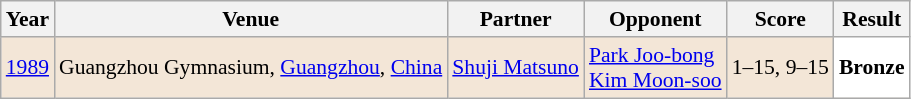<table class="sortable wikitable" style="font-size: 90%;">
<tr>
<th>Year</th>
<th>Venue</th>
<th>Partner</th>
<th>Opponent</th>
<th>Score</th>
<th>Result</th>
</tr>
<tr style="background:#F3E6D7">
<td align="center"><a href='#'>1989</a></td>
<td align="left">Guangzhou Gymnasium, <a href='#'>Guangzhou</a>, <a href='#'>China</a></td>
<td align="left"> <a href='#'>Shuji Matsuno</a></td>
<td align="left"> <a href='#'>Park Joo-bong</a><br> <a href='#'>Kim Moon-soo</a></td>
<td align="left">1–15, 9–15</td>
<td style="text-align:left; background:white"> <strong>Bronze</strong></td>
</tr>
</table>
